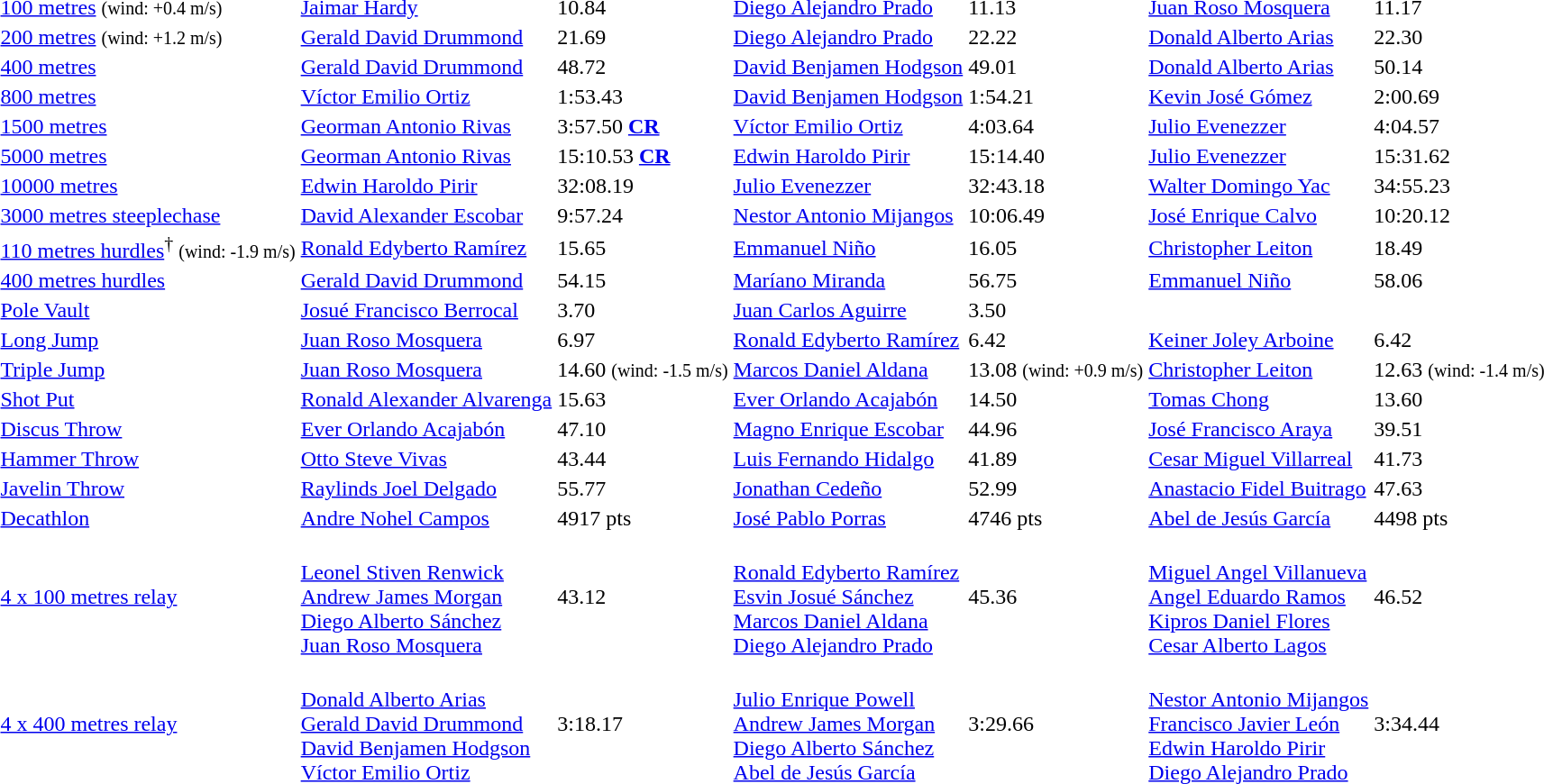<table>
<tr>
<td><a href='#'>100 metres</a> <small>(wind: +0.4 m/s)</small></td>
<td align=left><a href='#'>Jaimar Hardy</a> <br> </td>
<td>10.84</td>
<td align=left><a href='#'>Diego Alejandro Prado</a> <br> </td>
<td>11.13</td>
<td align=left><a href='#'>Juan Roso Mosquera</a> <br> </td>
<td>11.17</td>
</tr>
<tr>
<td><a href='#'>200 metres</a> <small>(wind: +1.2 m/s)</small></td>
<td align=left><a href='#'>Gerald David Drummond</a> <br> </td>
<td>21.69</td>
<td align=left><a href='#'>Diego Alejandro Prado</a> <br> </td>
<td>22.22</td>
<td align=left><a href='#'>Donald Alberto Arias</a> <br> </td>
<td>22.30</td>
</tr>
<tr>
<td><a href='#'>400 metres</a></td>
<td align=left><a href='#'>Gerald David Drummond</a> <br> </td>
<td>48.72</td>
<td align=left><a href='#'>David Benjamen Hodgson</a> <br> </td>
<td>49.01</td>
<td align=left><a href='#'>Donald Alberto Arias</a> <br> </td>
<td>50.14</td>
</tr>
<tr>
<td><a href='#'>800 metres</a></td>
<td align=left><a href='#'>Víctor Emilio Ortiz</a> <br> </td>
<td>1:53.43</td>
<td align=left><a href='#'>David Benjamen Hodgson</a> <br> </td>
<td>1:54.21</td>
<td align=left><a href='#'>Kevin José Gómez</a> <br> </td>
<td>2:00.69</td>
</tr>
<tr>
<td><a href='#'>1500 metres</a></td>
<td align=left><a href='#'>Georman Antonio Rivas</a> <br> </td>
<td>3:57.50 <a href='#'><strong>CR</strong></a></td>
<td align=left><a href='#'>Víctor Emilio Ortiz</a> <br> </td>
<td>4:03.64</td>
<td align=left><a href='#'>Julio Evenezzer</a> <br> </td>
<td>4:04.57</td>
</tr>
<tr>
<td><a href='#'>5000 metres</a></td>
<td align=left><a href='#'>Georman Antonio Rivas</a> <br> </td>
<td>15:10.53 <a href='#'><strong>CR</strong></a></td>
<td align=left><a href='#'>Edwin Haroldo Pirir</a> <br> </td>
<td>15:14.40</td>
<td align=left><a href='#'>Julio Evenezzer</a> <br> </td>
<td>15:31.62</td>
</tr>
<tr>
<td><a href='#'>10000 metres</a></td>
<td align=left><a href='#'>Edwin Haroldo Pirir</a> <br> </td>
<td>32:08.19</td>
<td align=left><a href='#'>Julio Evenezzer</a> <br> </td>
<td>32:43.18</td>
<td align=left><a href='#'>Walter Domingo Yac</a> <br> </td>
<td>34:55.23</td>
</tr>
<tr>
<td><a href='#'>3000 metres steeplechase</a></td>
<td align=left><a href='#'>David Alexander Escobar</a> <br> </td>
<td>9:57.24</td>
<td align=left><a href='#'>Nestor Antonio Mijangos</a> <br> </td>
<td>10:06.49</td>
<td align=left><a href='#'>José Enrique Calvo</a> <br> </td>
<td>10:20.12</td>
</tr>
<tr>
<td><a href='#'>110 metres hurdles</a><sup>†</sup> <small>(wind: -1.9 m/s)</small></td>
<td align=left><a href='#'>Ronald Edyberto Ramírez</a> <br> </td>
<td>15.65</td>
<td align=left><a href='#'>Emmanuel Niño</a> <br> </td>
<td>16.05</td>
<td align=left><a href='#'>Christopher Leiton</a> <br> </td>
<td>18.49</td>
</tr>
<tr>
<td><a href='#'>400 metres hurdles</a></td>
<td align=left><a href='#'>Gerald David Drummond</a> <br> </td>
<td>54.15</td>
<td align=left><a href='#'>Maríano Miranda</a> <br> </td>
<td>56.75</td>
<td align=left><a href='#'>Emmanuel Niño</a> <br> </td>
<td>58.06</td>
</tr>
<tr>
<td><a href='#'>Pole Vault</a></td>
<td align=left><a href='#'>Josué Francisco Berrocal</a> <br> </td>
<td>3.70</td>
<td align=left><a href='#'>Juan Carlos Aguirre</a> <br> </td>
<td>3.50</td>
<td></td>
<td></td>
</tr>
<tr>
<td><a href='#'>Long Jump</a></td>
<td align=left><a href='#'>Juan Roso Mosquera</a> <br> </td>
<td>6.97</td>
<td align=left><a href='#'>Ronald Edyberto Ramírez</a> <br> </td>
<td>6.42</td>
<td align=left><a href='#'>Keiner Joley Arboine</a> <br> </td>
<td>6.42</td>
</tr>
<tr>
<td><a href='#'>Triple Jump</a></td>
<td align=left><a href='#'>Juan Roso Mosquera</a> <br> </td>
<td>14.60 <small>(wind: -1.5 m/s)</small></td>
<td align=left><a href='#'>Marcos Daniel Aldana</a> <br> </td>
<td>13.08 <small>(wind: +0.9 m/s)</small></td>
<td align=left><a href='#'>Christopher Leiton</a> <br> </td>
<td>12.63 <small>(wind: -1.4 m/s)</small></td>
</tr>
<tr>
<td><a href='#'>Shot Put</a></td>
<td align=left><a href='#'>Ronald Alexander Alvarenga</a> <br> </td>
<td>15.63</td>
<td align=left><a href='#'>Ever Orlando Acajabón</a> <br> </td>
<td>14.50</td>
<td align=left><a href='#'>Tomas Chong</a> <br> </td>
<td>13.60</td>
</tr>
<tr>
<td><a href='#'>Discus Throw</a></td>
<td align=left><a href='#'>Ever Orlando Acajabón</a> <br> </td>
<td>47.10</td>
<td align=left><a href='#'>Magno Enrique Escobar</a> <br> </td>
<td>44.96</td>
<td align=left><a href='#'>José Francisco Araya</a> <br> </td>
<td>39.51</td>
</tr>
<tr>
<td><a href='#'>Hammer Throw</a></td>
<td align=left><a href='#'>Otto Steve Vivas</a> <br> </td>
<td>43.44</td>
<td align=left><a href='#'>Luis Fernando Hidalgo</a> <br> </td>
<td>41.89</td>
<td align=left><a href='#'>Cesar Miguel Villarreal</a> <br> </td>
<td>41.73</td>
</tr>
<tr>
<td><a href='#'>Javelin Throw</a></td>
<td align=left><a href='#'>Raylinds Joel Delgado</a> <br> </td>
<td>55.77</td>
<td align=left><a href='#'>Jonathan Cedeño</a> <br> </td>
<td>52.99</td>
<td align=left><a href='#'>Anastacio Fidel Buitrago</a> <br> </td>
<td>47.63</td>
</tr>
<tr>
<td><a href='#'>Decathlon</a></td>
<td align=left><a href='#'>Andre Nohel Campos</a> <br> </td>
<td>4917 pts</td>
<td align=left><a href='#'>José Pablo Porras</a> <br> </td>
<td>4746 pts</td>
<td align=left><a href='#'>Abel de Jesús García</a> <br> </td>
<td>4498 pts</td>
</tr>
<tr>
<td><a href='#'>4 x 100 metres relay</a></td>
<td> <br><a href='#'>Leonel Stiven Renwick</a><br><a href='#'>Andrew James Morgan</a><br><a href='#'>Diego Alberto Sánchez</a><br><a href='#'>Juan Roso Mosquera</a></td>
<td>43.12</td>
<td> <br><a href='#'>Ronald Edyberto Ramírez</a><br><a href='#'>Esvin Josué Sánchez</a><br><a href='#'>Marcos Daniel Aldana</a><br><a href='#'>Diego Alejandro Prado</a></td>
<td>45.36</td>
<td> <br><a href='#'>Miguel Angel Villanueva</a><br><a href='#'>Angel Eduardo Ramos</a><br><a href='#'>Kipros Daniel Flores</a> <br><a href='#'>Cesar Alberto Lagos</a></td>
<td>46.52</td>
</tr>
<tr>
<td><a href='#'>4 x 400 metres relay</a></td>
<td> <br><a href='#'>Donald Alberto Arias</a><br><a href='#'>Gerald David Drummond</a><br><a href='#'>David Benjamen Hodgson</a><br><a href='#'>Víctor Emilio Ortiz</a></td>
<td>3:18.17</td>
<td> <br><a href='#'>Julio Enrique Powell</a><br><a href='#'>Andrew James Morgan</a><br><a href='#'>Diego Alberto Sánchez</a><br><a href='#'>Abel de Jesús García</a></td>
<td>3:29.66</td>
<td> <br><a href='#'>Nestor Antonio Mijangos</a><br><a href='#'>Francisco Javier León</a><br><a href='#'>Edwin Haroldo Pirir</a><br><a href='#'>Diego Alejandro Prado</a></td>
<td>3:34.44</td>
</tr>
</table>
